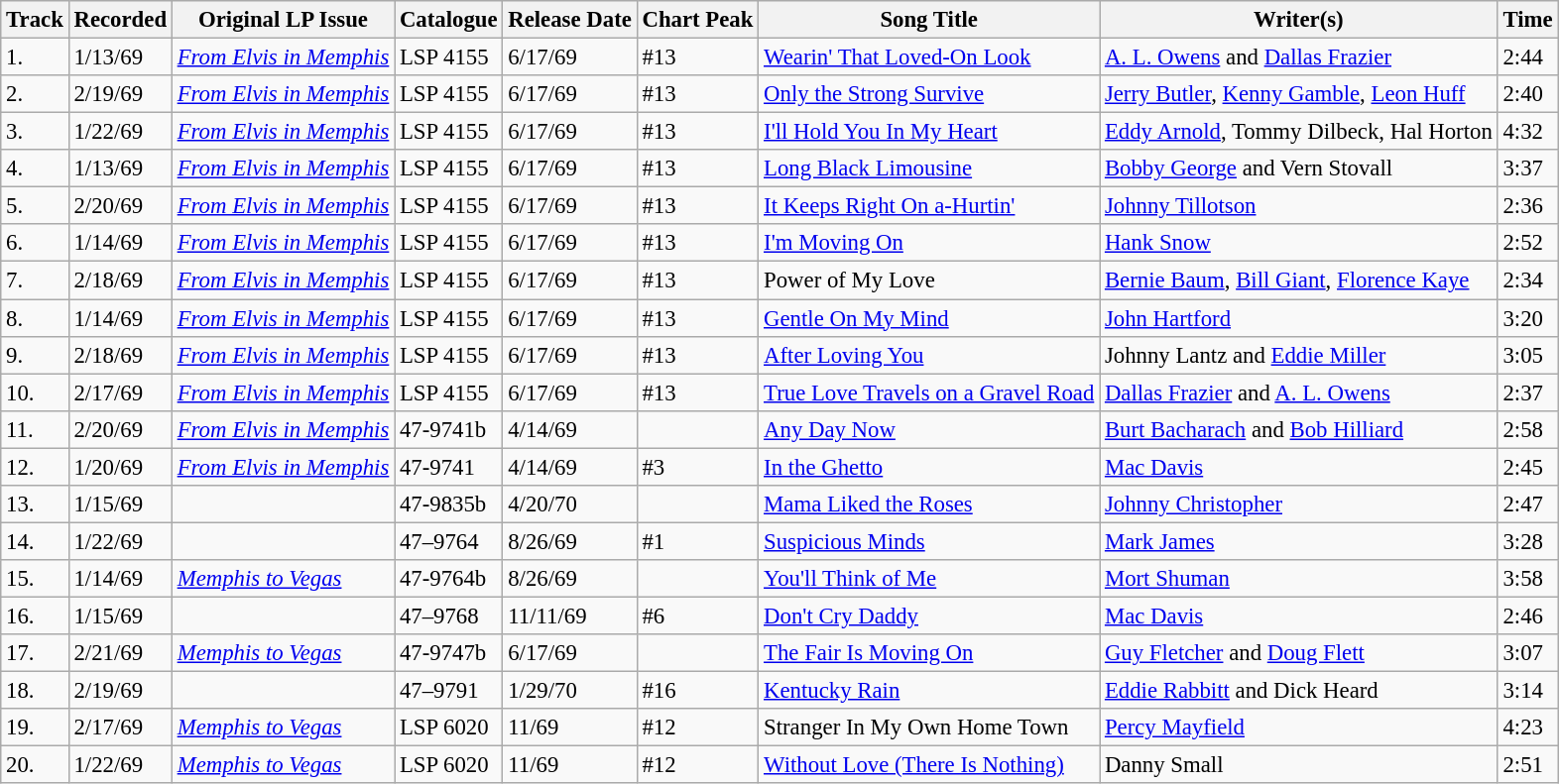<table class="wikitable" style="font-size:95%;">
<tr>
<th>Track</th>
<th>Recorded</th>
<th>Original LP Issue</th>
<th>Catalogue</th>
<th>Release Date</th>
<th>Chart Peak</th>
<th>Song Title</th>
<th>Writer(s)</th>
<th>Time</th>
</tr>
<tr>
<td>1.</td>
<td>1/13/69</td>
<td><em><a href='#'>From Elvis in Memphis</a></em></td>
<td>LSP 4155</td>
<td>6/17/69</td>
<td>#13</td>
<td><a href='#'>Wearin' That Loved-On Look</a></td>
<td><a href='#'>A.&nbsp;L. Owens</a> and <a href='#'>Dallas Frazier</a></td>
<td>2:44</td>
</tr>
<tr>
<td>2.</td>
<td>2/19/69</td>
<td><em><a href='#'>From Elvis in Memphis</a></em></td>
<td>LSP 4155</td>
<td>6/17/69</td>
<td>#13</td>
<td><a href='#'>Only the Strong Survive</a></td>
<td><a href='#'>Jerry Butler</a>, <a href='#'>Kenny Gamble</a>, <a href='#'>Leon Huff</a></td>
<td>2:40</td>
</tr>
<tr>
<td>3.</td>
<td>1/22/69</td>
<td><em><a href='#'>From Elvis in Memphis</a></em></td>
<td>LSP 4155</td>
<td>6/17/69</td>
<td>#13</td>
<td><a href='#'>I'll Hold You In My Heart</a></td>
<td><a href='#'>Eddy Arnold</a>, Tommy Dilbeck, Hal Horton</td>
<td>4:32</td>
</tr>
<tr>
<td>4.</td>
<td>1/13/69</td>
<td><em><a href='#'>From Elvis in Memphis</a></em></td>
<td>LSP 4155</td>
<td>6/17/69</td>
<td>#13</td>
<td><a href='#'>Long Black Limousine</a></td>
<td><a href='#'>Bobby George</a> and Vern Stovall</td>
<td>3:37</td>
</tr>
<tr>
<td>5.</td>
<td>2/20/69</td>
<td><em><a href='#'>From Elvis in Memphis</a></em></td>
<td>LSP 4155</td>
<td>6/17/69</td>
<td>#13</td>
<td><a href='#'>It Keeps Right On a-Hurtin'</a></td>
<td><a href='#'>Johnny Tillotson</a></td>
<td>2:36</td>
</tr>
<tr>
<td>6.</td>
<td>1/14/69</td>
<td><em><a href='#'>From Elvis in Memphis</a></em></td>
<td>LSP 4155</td>
<td>6/17/69</td>
<td>#13</td>
<td><a href='#'>I'm Moving On</a></td>
<td><a href='#'>Hank Snow</a></td>
<td>2:52</td>
</tr>
<tr>
<td>7.</td>
<td>2/18/69</td>
<td><em><a href='#'>From Elvis in Memphis</a></em></td>
<td>LSP 4155</td>
<td>6/17/69</td>
<td>#13</td>
<td>Power of My Love</td>
<td><a href='#'>Bernie Baum</a>, <a href='#'>Bill Giant</a>, <a href='#'>Florence Kaye</a></td>
<td>2:34</td>
</tr>
<tr>
<td>8.</td>
<td>1/14/69</td>
<td><em><a href='#'>From Elvis in Memphis</a></em></td>
<td>LSP 4155</td>
<td>6/17/69</td>
<td>#13</td>
<td><a href='#'>Gentle On My Mind</a></td>
<td><a href='#'>John Hartford</a></td>
<td>3:20</td>
</tr>
<tr>
<td>9.</td>
<td>2/18/69</td>
<td><em><a href='#'>From Elvis in Memphis</a></em></td>
<td>LSP 4155</td>
<td>6/17/69</td>
<td>#13</td>
<td><a href='#'>After Loving You</a></td>
<td>Johnny Lantz and <a href='#'>Eddie Miller</a></td>
<td>3:05</td>
</tr>
<tr>
<td>10.</td>
<td>2/17/69</td>
<td><em><a href='#'>From Elvis in Memphis</a></em></td>
<td>LSP 4155</td>
<td>6/17/69</td>
<td>#13</td>
<td><a href='#'>True Love Travels on a Gravel Road</a></td>
<td><a href='#'>Dallas Frazier</a> and <a href='#'>A.&nbsp;L. Owens</a></td>
<td>2:37</td>
</tr>
<tr>
<td>11.</td>
<td>2/20/69</td>
<td><em><a href='#'>From Elvis in Memphis</a></em></td>
<td>47-9741b</td>
<td>4/14/69</td>
<td></td>
<td><a href='#'>Any Day Now</a></td>
<td><a href='#'>Burt Bacharach</a> and <a href='#'>Bob Hilliard</a></td>
<td>2:58</td>
</tr>
<tr>
<td>12.</td>
<td>1/20/69</td>
<td><em><a href='#'>From Elvis in Memphis</a></em></td>
<td>47-9741</td>
<td>4/14/69</td>
<td>#3</td>
<td><a href='#'>In the Ghetto</a></td>
<td><a href='#'>Mac Davis</a></td>
<td>2:45</td>
</tr>
<tr>
<td>13.</td>
<td>1/15/69</td>
<td></td>
<td>47-9835b</td>
<td>4/20/70</td>
<td></td>
<td><a href='#'>Mama Liked the Roses</a></td>
<td><a href='#'>Johnny Christopher</a></td>
<td>2:47</td>
</tr>
<tr>
<td>14.</td>
<td>1/22/69</td>
<td></td>
<td>47–9764</td>
<td>8/26/69</td>
<td>#1</td>
<td><a href='#'>Suspicious Minds</a></td>
<td><a href='#'>Mark James</a></td>
<td>3:28</td>
</tr>
<tr>
<td>15.</td>
<td>1/14/69</td>
<td><em><a href='#'>Memphis to Vegas</a></em></td>
<td>47-9764b</td>
<td>8/26/69</td>
<td></td>
<td><a href='#'>You'll Think of Me</a></td>
<td><a href='#'>Mort Shuman</a></td>
<td>3:58</td>
</tr>
<tr>
<td>16.</td>
<td>1/15/69</td>
<td></td>
<td>47–9768</td>
<td>11/11/69</td>
<td>#6</td>
<td><a href='#'>Don't Cry Daddy</a></td>
<td><a href='#'>Mac Davis</a></td>
<td>2:46</td>
</tr>
<tr>
<td>17.</td>
<td>2/21/69</td>
<td><em><a href='#'>Memphis to Vegas</a></em></td>
<td>47-9747b</td>
<td>6/17/69</td>
<td></td>
<td><a href='#'>The Fair Is Moving On</a></td>
<td><a href='#'>Guy Fletcher</a> and <a href='#'>Doug Flett</a></td>
<td>3:07</td>
</tr>
<tr>
<td>18.</td>
<td>2/19/69</td>
<td></td>
<td>47–9791</td>
<td>1/29/70</td>
<td>#16</td>
<td><a href='#'>Kentucky Rain</a></td>
<td><a href='#'>Eddie Rabbitt</a> and Dick Heard</td>
<td>3:14</td>
</tr>
<tr>
<td>19.</td>
<td>2/17/69</td>
<td><em><a href='#'>Memphis to Vegas</a></em></td>
<td>LSP 6020</td>
<td>11/69</td>
<td>#12</td>
<td>Stranger In My Own Home Town</td>
<td><a href='#'>Percy Mayfield</a></td>
<td>4:23</td>
</tr>
<tr>
<td>20.</td>
<td>1/22/69</td>
<td><em><a href='#'>Memphis to Vegas</a></em></td>
<td>LSP 6020</td>
<td>11/69</td>
<td>#12</td>
<td><a href='#'>Without Love (There Is Nothing)</a></td>
<td>Danny Small</td>
<td>2:51</td>
</tr>
</table>
